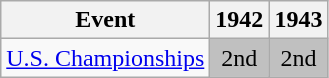<table class="wikitable">
<tr>
<th>Event</th>
<th>1942</th>
<th>1943</th>
</tr>
<tr>
<td><a href='#'>U.S. Championships</a></td>
<td align="center" bgcolor="silver">2nd</td>
<td align="center" bgcolor="silver">2nd</td>
</tr>
</table>
